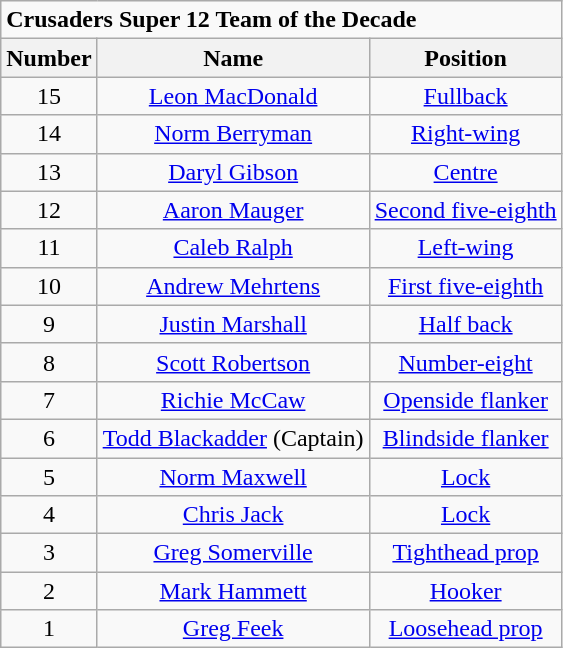<table class="wikitable">
<tr>
<td align="centre" colspan="8"><strong>Crusaders Super 12 Team of the Decade</strong></td>
</tr>
<tr>
<th>Number</th>
<th>Name</th>
<th>Position</th>
</tr>
<tr>
<td align=center>15</td>
<td align=center><a href='#'>Leon MacDonald</a></td>
<td align=center><a href='#'>Fullback</a></td>
</tr>
<tr>
<td align=center>14</td>
<td align=center><a href='#'>Norm Berryman</a></td>
<td align=center><a href='#'>Right-wing</a></td>
</tr>
<tr>
<td align=center>13</td>
<td align=center><a href='#'>Daryl Gibson</a></td>
<td align=center><a href='#'>Centre</a></td>
</tr>
<tr>
<td align=center>12</td>
<td align=center><a href='#'>Aaron Mauger</a></td>
<td align=center><a href='#'>Second five-eighth</a></td>
</tr>
<tr>
<td align=center>11</td>
<td align=center><a href='#'>Caleb Ralph</a></td>
<td align=center><a href='#'>Left-wing</a></td>
</tr>
<tr>
<td align=center>10</td>
<td align=center><a href='#'>Andrew Mehrtens</a></td>
<td align=center><a href='#'>First five-eighth</a></td>
</tr>
<tr>
<td align=center>9</td>
<td align=center><a href='#'>Justin Marshall</a></td>
<td align=center><a href='#'>Half back</a></td>
</tr>
<tr>
<td align=center>8</td>
<td align=center><a href='#'>Scott Robertson</a></td>
<td align=center><a href='#'>Number-eight</a></td>
</tr>
<tr>
<td align=center>7</td>
<td align=center><a href='#'>Richie McCaw</a></td>
<td align=center><a href='#'>Openside flanker</a></td>
</tr>
<tr>
<td align=center>6</td>
<td align=center><a href='#'>Todd Blackadder</a> (Captain)</td>
<td align=center><a href='#'>Blindside flanker</a></td>
</tr>
<tr>
<td align=center>5</td>
<td align=center><a href='#'>Norm Maxwell</a></td>
<td align=center><a href='#'>Lock</a></td>
</tr>
<tr>
<td align=center>4</td>
<td align=center><a href='#'>Chris Jack</a></td>
<td align=center><a href='#'>Lock</a></td>
</tr>
<tr>
<td align=center>3</td>
<td align=center><a href='#'>Greg Somerville</a></td>
<td align=center><a href='#'>Tighthead prop</a></td>
</tr>
<tr>
<td align=center>2</td>
<td align=center><a href='#'>Mark Hammett</a></td>
<td align=center><a href='#'>Hooker</a></td>
</tr>
<tr>
<td align=center>1</td>
<td align=center><a href='#'>Greg Feek</a></td>
<td align=center><a href='#'>Loosehead prop</a></td>
</tr>
</table>
